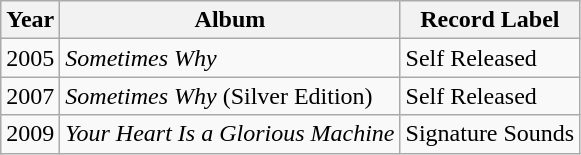<table class="wikitable">
<tr>
<th>Year</th>
<th>Album</th>
<th>Record Label</th>
</tr>
<tr>
<td>2005</td>
<td><em>Sometimes Why</em></td>
<td>Self Released</td>
</tr>
<tr>
<td>2007</td>
<td><em>Sometimes Why</em> (Silver Edition)</td>
<td>Self Released</td>
</tr>
<tr>
<td>2009</td>
<td><em>Your Heart Is a Glorious Machine</em></td>
<td>Signature Sounds</td>
</tr>
</table>
